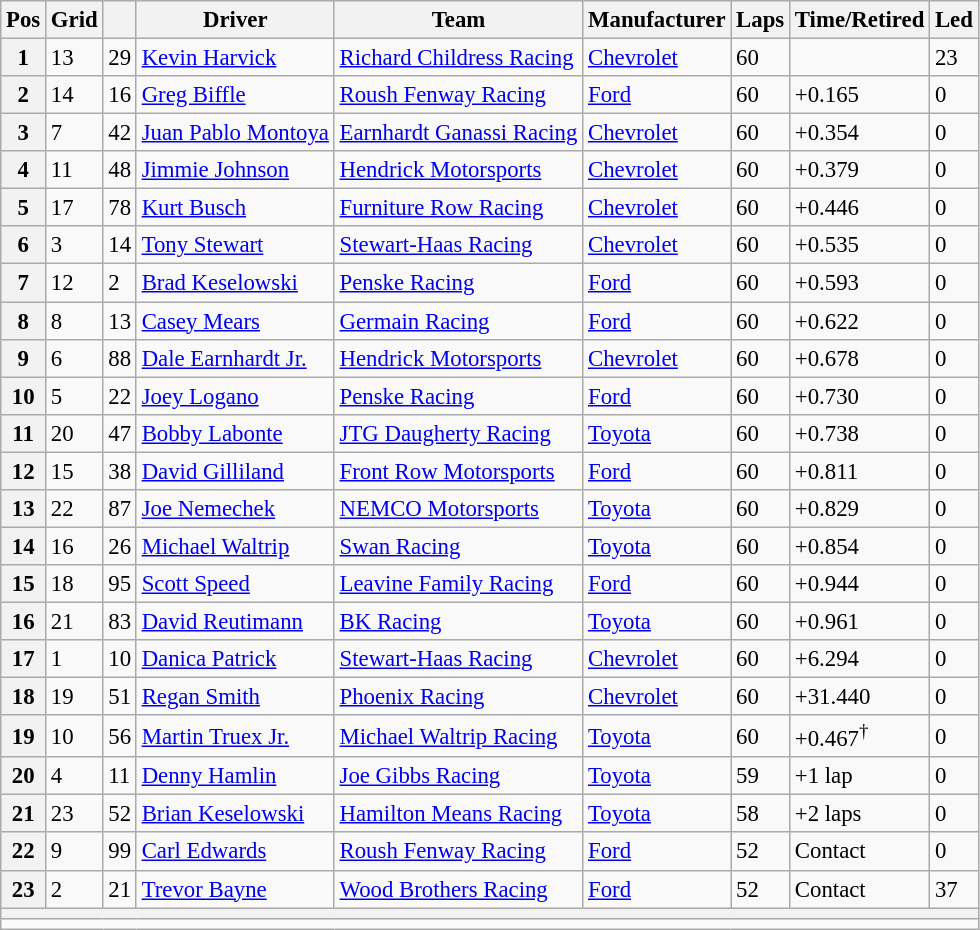<table class="wikitable" style="font-size:95%">
<tr>
<th>Pos</th>
<th>Grid</th>
<th></th>
<th>Driver</th>
<th>Team</th>
<th>Manufacturer</th>
<th>Laps</th>
<th>Time/Retired</th>
<th>Led</th>
</tr>
<tr>
<th>1</th>
<td>13</td>
<td>29</td>
<td><a href='#'>Kevin Harvick</a></td>
<td><a href='#'>Richard Childress Racing</a></td>
<td><a href='#'>Chevrolet</a></td>
<td>60</td>
<td></td>
<td>23</td>
</tr>
<tr>
<th>2</th>
<td>14</td>
<td>16</td>
<td><a href='#'>Greg Biffle</a></td>
<td><a href='#'>Roush Fenway Racing</a></td>
<td><a href='#'>Ford</a></td>
<td>60</td>
<td>+0.165</td>
<td>0</td>
</tr>
<tr>
<th>3</th>
<td>7</td>
<td>42</td>
<td><a href='#'>Juan Pablo Montoya</a></td>
<td><a href='#'>Earnhardt Ganassi Racing</a></td>
<td><a href='#'>Chevrolet</a></td>
<td>60</td>
<td>+0.354</td>
<td>0</td>
</tr>
<tr>
<th>4</th>
<td>11</td>
<td>48</td>
<td><a href='#'>Jimmie Johnson</a></td>
<td><a href='#'>Hendrick Motorsports</a></td>
<td><a href='#'>Chevrolet</a></td>
<td>60</td>
<td>+0.379</td>
<td>0</td>
</tr>
<tr>
<th>5</th>
<td>17</td>
<td>78</td>
<td><a href='#'>Kurt Busch</a></td>
<td><a href='#'>Furniture Row Racing</a></td>
<td><a href='#'>Chevrolet</a></td>
<td>60</td>
<td>+0.446</td>
<td>0</td>
</tr>
<tr>
<th>6</th>
<td>3</td>
<td>14</td>
<td><a href='#'>Tony Stewart</a></td>
<td><a href='#'>Stewart-Haas Racing</a></td>
<td><a href='#'>Chevrolet</a></td>
<td>60</td>
<td>+0.535</td>
<td>0</td>
</tr>
<tr>
<th>7</th>
<td>12</td>
<td>2</td>
<td><a href='#'>Brad Keselowski</a></td>
<td><a href='#'>Penske Racing</a></td>
<td><a href='#'>Ford</a></td>
<td>60</td>
<td>+0.593</td>
<td>0</td>
</tr>
<tr>
<th>8</th>
<td>8</td>
<td>13</td>
<td><a href='#'>Casey Mears</a></td>
<td><a href='#'>Germain Racing</a></td>
<td><a href='#'>Ford</a></td>
<td>60</td>
<td>+0.622</td>
<td>0</td>
</tr>
<tr>
<th>9</th>
<td>6</td>
<td>88</td>
<td><a href='#'>Dale Earnhardt Jr.</a></td>
<td><a href='#'>Hendrick Motorsports</a></td>
<td><a href='#'>Chevrolet</a></td>
<td>60</td>
<td>+0.678</td>
<td>0</td>
</tr>
<tr>
<th>10</th>
<td>5</td>
<td>22</td>
<td><a href='#'>Joey Logano</a></td>
<td><a href='#'>Penske Racing</a></td>
<td><a href='#'>Ford</a></td>
<td>60</td>
<td>+0.730</td>
<td>0</td>
</tr>
<tr>
<th>11</th>
<td>20</td>
<td>47</td>
<td><a href='#'>Bobby Labonte</a></td>
<td><a href='#'>JTG Daugherty Racing</a></td>
<td><a href='#'>Toyota</a></td>
<td>60</td>
<td>+0.738</td>
<td>0</td>
</tr>
<tr>
<th>12</th>
<td>15</td>
<td>38</td>
<td><a href='#'>David Gilliland</a></td>
<td><a href='#'>Front Row Motorsports</a></td>
<td><a href='#'>Ford</a></td>
<td>60</td>
<td>+0.811</td>
<td>0</td>
</tr>
<tr>
<th>13</th>
<td>22</td>
<td>87</td>
<td><a href='#'>Joe Nemechek</a></td>
<td><a href='#'>NEMCO Motorsports</a></td>
<td><a href='#'>Toyota</a></td>
<td>60</td>
<td>+0.829</td>
<td>0</td>
</tr>
<tr>
<th>14</th>
<td>16</td>
<td>26</td>
<td><a href='#'>Michael Waltrip</a></td>
<td><a href='#'>Swan Racing</a></td>
<td><a href='#'>Toyota</a></td>
<td>60</td>
<td>+0.854</td>
<td>0</td>
</tr>
<tr>
<th>15</th>
<td>18</td>
<td>95</td>
<td><a href='#'>Scott Speed</a></td>
<td><a href='#'>Leavine Family Racing</a></td>
<td><a href='#'>Ford</a></td>
<td>60</td>
<td>+0.944</td>
<td>0</td>
</tr>
<tr>
<th>16</th>
<td>21</td>
<td>83</td>
<td><a href='#'>David Reutimann</a></td>
<td><a href='#'>BK Racing</a></td>
<td><a href='#'>Toyota</a></td>
<td>60</td>
<td>+0.961</td>
<td>0</td>
</tr>
<tr>
<th>17</th>
<td>1</td>
<td>10</td>
<td><a href='#'>Danica Patrick</a></td>
<td><a href='#'>Stewart-Haas Racing</a></td>
<td><a href='#'>Chevrolet</a></td>
<td>60</td>
<td>+6.294</td>
<td>0</td>
</tr>
<tr>
<th>18</th>
<td>19</td>
<td>51</td>
<td><a href='#'>Regan Smith</a></td>
<td><a href='#'>Phoenix Racing</a></td>
<td><a href='#'>Chevrolet</a></td>
<td>60</td>
<td>+31.440</td>
<td>0</td>
</tr>
<tr>
<th>19</th>
<td>10</td>
<td>56</td>
<td><a href='#'>Martin Truex Jr.</a></td>
<td><a href='#'>Michael Waltrip Racing</a></td>
<td><a href='#'>Toyota</a></td>
<td>60</td>
<td>+0.467<sup>†</sup></td>
<td>0</td>
</tr>
<tr>
<th>20</th>
<td>4</td>
<td>11</td>
<td><a href='#'>Denny Hamlin</a></td>
<td><a href='#'>Joe Gibbs Racing</a></td>
<td><a href='#'>Toyota</a></td>
<td>59</td>
<td>+1 lap</td>
<td>0</td>
</tr>
<tr>
<th>21</th>
<td>23</td>
<td>52</td>
<td><a href='#'>Brian Keselowski</a></td>
<td><a href='#'>Hamilton Means Racing</a></td>
<td><a href='#'>Toyota</a></td>
<td>58</td>
<td>+2 laps</td>
<td>0</td>
</tr>
<tr>
<th>22</th>
<td>9</td>
<td>99</td>
<td><a href='#'>Carl Edwards</a></td>
<td><a href='#'>Roush Fenway Racing</a></td>
<td><a href='#'>Ford</a></td>
<td>52</td>
<td>Contact</td>
<td>0</td>
</tr>
<tr>
<th>23</th>
<td>2</td>
<td>21</td>
<td><a href='#'>Trevor Bayne</a></td>
<td><a href='#'>Wood Brothers Racing</a></td>
<td><a href='#'>Ford</a></td>
<td>52</td>
<td>Contact</td>
<td>37</td>
</tr>
<tr>
<th colspan="9"></th>
</tr>
<tr>
<td colspan="9"></td>
</tr>
</table>
